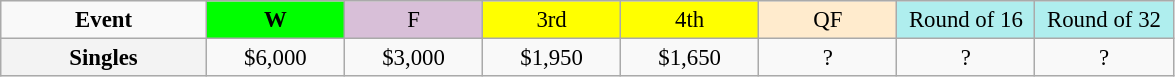<table class=wikitable style=font-size:95%;text-align:center>
<tr>
<td style="width:130px"><strong>Event</strong></td>
<td style="width:85px; background:lime"><strong>W</strong></td>
<td style="width:85px; background:thistle">F</td>
<td style="width:85px; background:#ffff00">3rd</td>
<td style="width:85px; background:#ffff00">4th</td>
<td style="width:85px; background:#ffebcd">QF</td>
<td style="width:85px; background:#afeeee">Round of 16</td>
<td style="width:85px; background:#afeeee">Round of 32</td>
</tr>
<tr>
<th style=background:#f3f3f3>Singles </th>
<td>$6,000</td>
<td>$3,000</td>
<td>$1,950</td>
<td>$1,650</td>
<td>?</td>
<td>?</td>
<td>?</td>
</tr>
</table>
